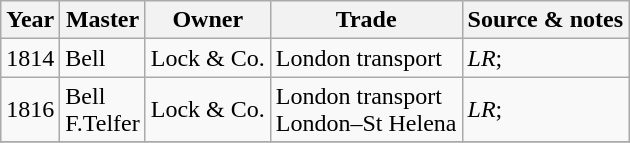<table class=" wikitable">
<tr>
<th>Year</th>
<th>Master</th>
<th>Owner</th>
<th>Trade</th>
<th>Source & notes</th>
</tr>
<tr>
<td>1814</td>
<td>Bell</td>
<td>Lock & Co.</td>
<td>London transport</td>
<td><em>LR</em>;</td>
</tr>
<tr>
<td>1816</td>
<td>Bell<br>F.Telfer</td>
<td>Lock & Co.</td>
<td>London transport<br>London–St Helena</td>
<td><em>LR</em>;</td>
</tr>
<tr>
</tr>
</table>
